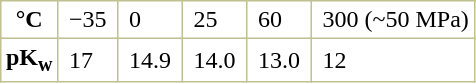<table border="1" cellspacing="0" cellpadding="3" style="margin: 0 0 0 0.5em; background: #FFFFFF; border-collapse: collapse; border-color: #C0C090;">
<tr>
<th>°C</th>
<td> −35 </td>
<td> 0 </td>
<td> 25 </td>
<td> 60 </td>
<td> 300 (~50 MPa)</td>
</tr>
<tr>
<th>pK<sub>w</sub></th>
<td> 17 </td>
<td> 14.9 </td>
<td> 14.0 </td>
<td> 13.0 </td>
<td> 12 </td>
</tr>
</table>
